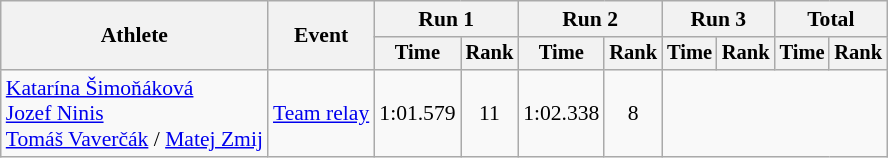<table class="wikitable" style="font-size:90%">
<tr>
<th rowspan="2">Athlete</th>
<th rowspan="2">Event</th>
<th colspan=2>Run 1</th>
<th colspan=2>Run 2</th>
<th colspan=2>Run 3</th>
<th colspan=2>Total</th>
</tr>
<tr style="font-size:95%">
<th>Time</th>
<th>Rank</th>
<th>Time</th>
<th>Rank</th>
<th>Time</th>
<th>Rank</th>
<th>Time</th>
<th>Rank</th>
</tr>
<tr align=center>
<td align=left><a href='#'>Katarína Šimoňáková</a><br><a href='#'>Jozef Ninis</a><br><a href='#'>Tomáš Vaverčák</a> / <a href='#'>Matej Zmij</a></td>
<td align=left><a href='#'>Team relay</a></td>
<td>1:01.579</td>
<td>11</td>
<td>1:02.338</td>
<td>8</td>
<td colspan=4></td>
</tr>
</table>
